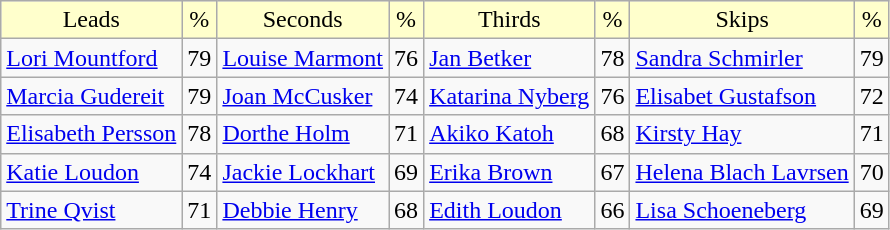<table class="wikitable">
<tr align=center bgcolor="#ffffcc">
<td>Leads</td>
<td>%</td>
<td>Seconds</td>
<td>%</td>
<td>Thirds</td>
<td>%</td>
<td>Skips</td>
<td>%</td>
</tr>
<tr>
<td> <a href='#'>Lori Mountford</a></td>
<td>79</td>
<td> <a href='#'>Louise Marmont</a></td>
<td>76</td>
<td> <a href='#'>Jan Betker</a></td>
<td>78</td>
<td> <a href='#'>Sandra Schmirler</a></td>
<td>79</td>
</tr>
<tr>
<td> <a href='#'>Marcia Gudereit</a></td>
<td>79</td>
<td> <a href='#'>Joan McCusker</a></td>
<td>74</td>
<td> <a href='#'>Katarina Nyberg</a></td>
<td>76</td>
<td> <a href='#'>Elisabet Gustafson</a></td>
<td>72</td>
</tr>
<tr>
<td> <a href='#'>Elisabeth Persson</a></td>
<td>78</td>
<td> <a href='#'>Dorthe Holm</a></td>
<td>71</td>
<td> <a href='#'>Akiko Katoh</a></td>
<td>68</td>
<td> <a href='#'>Kirsty Hay</a></td>
<td>71</td>
</tr>
<tr>
<td> <a href='#'>Katie Loudon</a></td>
<td>74</td>
<td> <a href='#'>Jackie Lockhart</a></td>
<td>69</td>
<td> <a href='#'>Erika Brown</a></td>
<td>67</td>
<td> <a href='#'>Helena Blach Lavrsen</a></td>
<td>70</td>
</tr>
<tr>
<td> <a href='#'>Trine Qvist</a></td>
<td>71</td>
<td> <a href='#'>Debbie Henry</a></td>
<td>68</td>
<td> <a href='#'>Edith Loudon</a></td>
<td>66</td>
<td> <a href='#'>Lisa Schoeneberg</a></td>
<td>69</td>
</tr>
</table>
